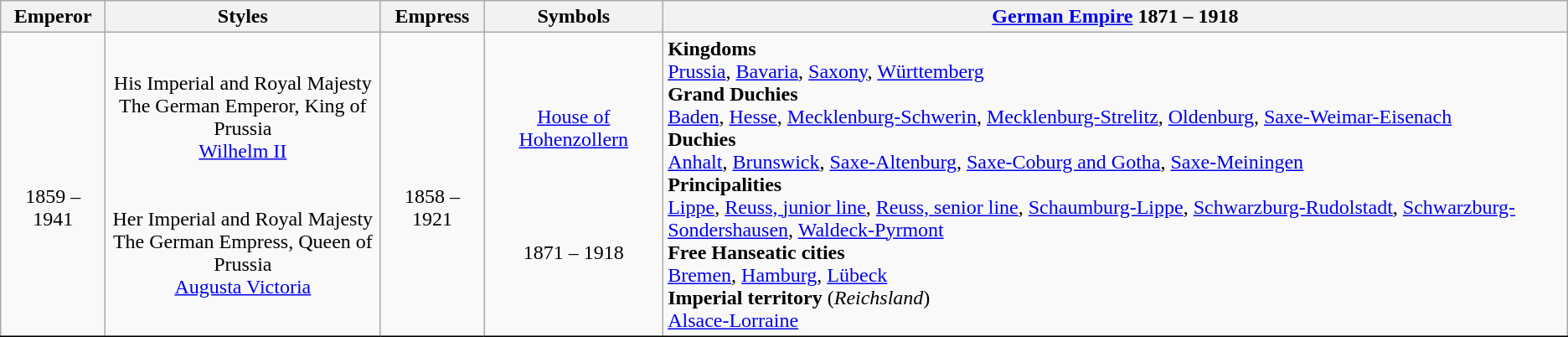<table class="wikitable" style="border:1px solid">
<tr>
<th>Emperor</th>
<th>Styles</th>
<th>Empress</th>
<th>Symbols</th>
<th><a href='#'>German Empire</a> 1871 – 1918</th>
</tr>
<tr>
<td align=center><br><br>1859 – 1941</td>
<td align=center>His Imperial and Royal Majesty<br>The German Emperor, King of Prussia<br><a href='#'>Wilhelm II</a><br><br><br>Her Imperial and Royal Majesty<br>The German Empress, Queen of Prussia<br><a href='#'>Augusta Victoria</a></td>
<td align=center><br><br>1858 – 1921</td>
<td align=center><a href='#'>House of Hohenzollern</a><br><br><br><br><br>1871 – 1918</td>
<td><strong>Kingdoms</strong><br><a href='#'>Prussia</a>, <a href='#'>Bavaria</a>, <a href='#'>Saxony</a>, <a href='#'>Württemberg</a><br><strong>Grand Duchies</strong><br><a href='#'>Baden</a>, <a href='#'>Hesse</a>, <a href='#'>Mecklenburg-Schwerin</a>, <a href='#'>Mecklenburg-Strelitz</a>, <a href='#'>Oldenburg</a>, <a href='#'>Saxe-Weimar-Eisenach</a><br><strong>Duchies</strong><br><a href='#'>Anhalt</a>, <a href='#'>Brunswick</a>, <a href='#'>Saxe-Altenburg</a>, <a href='#'>Saxe-Coburg and Gotha</a>, <a href='#'>Saxe-Meiningen</a><br> <strong>Principalities</strong><br><a href='#'>Lippe</a>, <a href='#'>Reuss, junior line</a>, <a href='#'>Reuss, senior line</a>, <a href='#'>Schaumburg-Lippe</a>, <a href='#'>Schwarzburg-Rudolstadt</a>, <a href='#'>Schwarzburg-Sondershausen</a>, <a href='#'>Waldeck-Pyrmont</a><br><strong>Free Hanseatic cities</strong><br><a href='#'>Bremen</a>, <a href='#'>Hamburg</a>, <a href='#'>Lübeck</a><br><strong>Imperial territory</strong> (<em>Reichsland</em>)<br><a href='#'>Alsace-Lorraine</a></td>
</tr>
<tr>
</tr>
</table>
